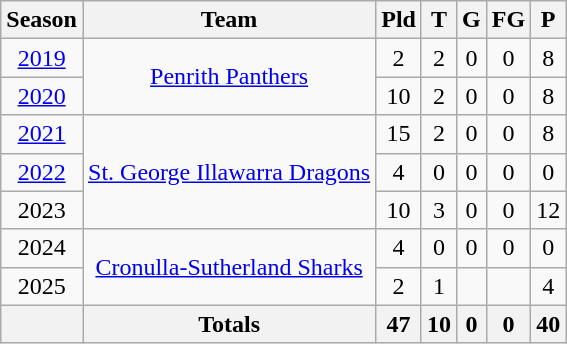<table class="wikitable" style="border-collapse:collapse;text-align:center">
<tr>
<th>Season</th>
<th>Team</th>
<th>Pld</th>
<th>T</th>
<th>G</th>
<th>FG</th>
<th>P</th>
</tr>
<tr>
<td><a href='#'>2019</a></td>
<td rowspan="2"> <a href='#'>Penrith Panthers</a></td>
<td>2</td>
<td>2</td>
<td>0</td>
<td>0</td>
<td>8</td>
</tr>
<tr>
<td><a href='#'>2020</a></td>
<td>10</td>
<td>2</td>
<td>0</td>
<td>0</td>
<td>8</td>
</tr>
<tr>
<td><a href='#'>2021</a></td>
<td rowspan="3"> <a href='#'>St. George Illawarra Dragons</a></td>
<td>15</td>
<td>2</td>
<td>0</td>
<td>0</td>
<td>8</td>
</tr>
<tr>
<td><a href='#'>2022</a></td>
<td>4</td>
<td>0</td>
<td>0</td>
<td>0</td>
<td>0</td>
</tr>
<tr>
<td>2023</td>
<td>10</td>
<td>3</td>
<td>0</td>
<td>0</td>
<td>12</td>
</tr>
<tr>
<td>2024</td>
<td rowspan="2"> <a href='#'>Cronulla-Sutherland Sharks</a></td>
<td>4</td>
<td>0</td>
<td>0</td>
<td>0</td>
<td>0</td>
</tr>
<tr>
<td>2025</td>
<td>2</td>
<td>1</td>
<td></td>
<td></td>
<td>4</td>
</tr>
<tr>
<th></th>
<th>Totals</th>
<th>47</th>
<th>10</th>
<th>0</th>
<th>0</th>
<th>40</th>
</tr>
</table>
